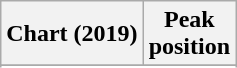<table class="wikitable sortable plainrowheaders" style="text-align:center;">
<tr>
<th>Chart (2019)</th>
<th>Peak<br>position</th>
</tr>
<tr>
</tr>
<tr>
</tr>
<tr>
</tr>
<tr>
</tr>
<tr>
</tr>
<tr>
</tr>
</table>
